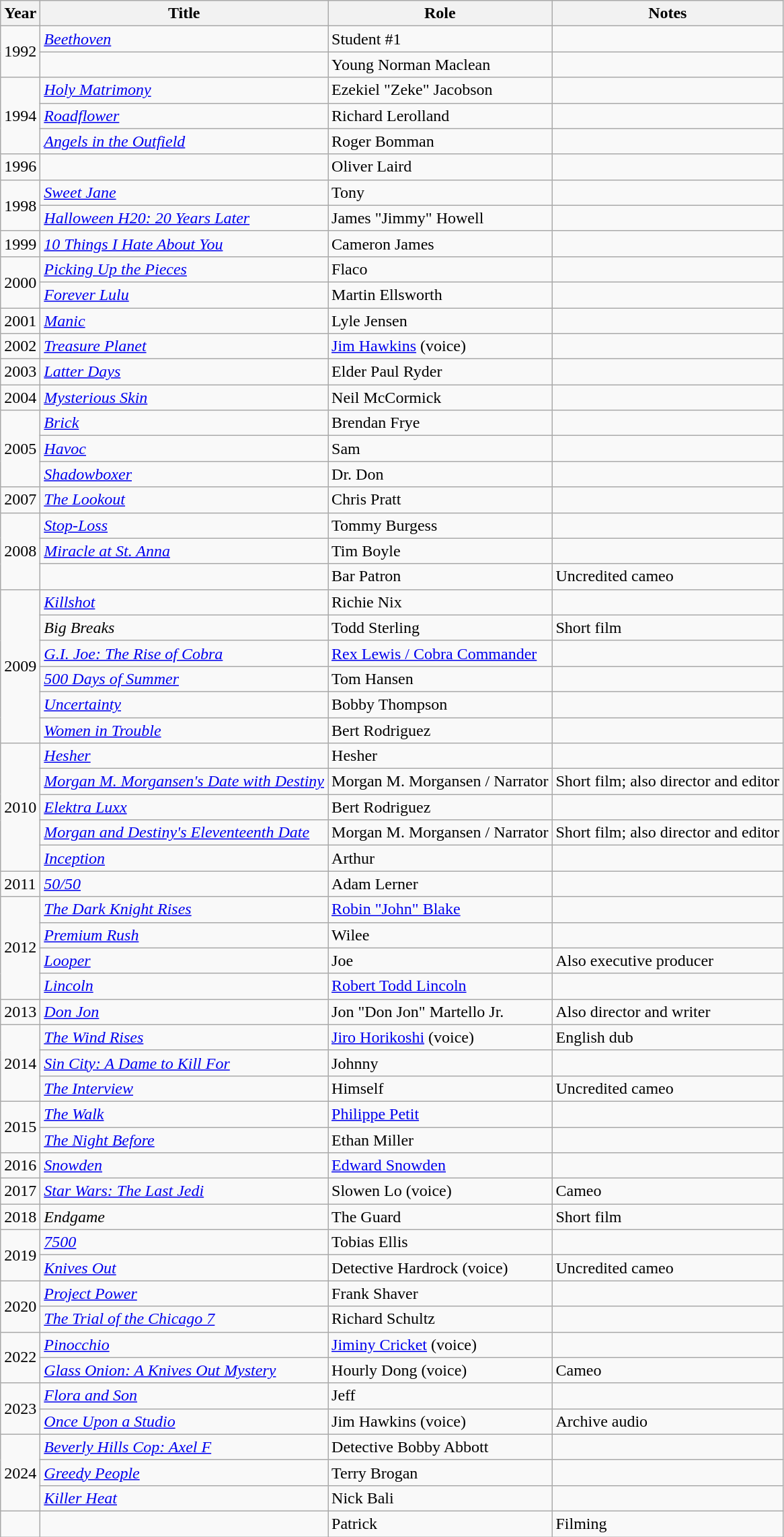<table class="wikitable sortable">
<tr>
<th>Year</th>
<th>Title</th>
<th>Role</th>
<th class="unsortable">Notes</th>
</tr>
<tr>
<td rowspan="2">1992</td>
<td><em><a href='#'>Beethoven</a></em></td>
<td>Student #1</td>
<td></td>
</tr>
<tr>
<td><em></em></td>
<td>Young Norman Maclean</td>
<td></td>
</tr>
<tr>
<td rowspan="3">1994</td>
<td><em><a href='#'>Holy Matrimony</a></em></td>
<td>Ezekiel "Zeke" Jacobson</td>
<td></td>
</tr>
<tr>
<td><em><a href='#'>Roadflower</a></em></td>
<td>Richard Lerolland</td>
<td></td>
</tr>
<tr>
<td><em><a href='#'>Angels in the Outfield</a></em></td>
<td>Roger Bomman</td>
<td></td>
</tr>
<tr>
<td>1996</td>
<td><em></em></td>
<td>Oliver Laird</td>
<td></td>
</tr>
<tr>
<td rowspan="2">1998</td>
<td><em><a href='#'>Sweet Jane</a></em></td>
<td>Tony</td>
<td></td>
</tr>
<tr>
<td><em><a href='#'>Halloween H20: 20 Years Later</a></em></td>
<td>James "Jimmy" Howell</td>
<td></td>
</tr>
<tr>
<td>1999</td>
<td><em><a href='#'>10 Things I Hate About You</a></em></td>
<td>Cameron James</td>
<td></td>
</tr>
<tr>
<td rowspan="2">2000</td>
<td><em><a href='#'>Picking Up the Pieces</a></em></td>
<td>Flaco</td>
<td></td>
</tr>
<tr>
<td><em><a href='#'>Forever Lulu</a></em></td>
<td>Martin Ellsworth</td>
<td></td>
</tr>
<tr>
<td>2001</td>
<td><em><a href='#'>Manic</a></em></td>
<td>Lyle Jensen</td>
<td></td>
</tr>
<tr>
<td>2002</td>
<td><em><a href='#'>Treasure Planet</a></em></td>
<td><a href='#'>Jim Hawkins</a> (voice)</td>
<td></td>
</tr>
<tr>
<td>2003</td>
<td><em><a href='#'>Latter Days</a></em></td>
<td>Elder Paul Ryder</td>
<td></td>
</tr>
<tr>
<td>2004</td>
<td><em><a href='#'>Mysterious Skin</a></em></td>
<td>Neil McCormick</td>
<td></td>
</tr>
<tr>
<td rowspan="3">2005</td>
<td><em><a href='#'>Brick</a></em></td>
<td>Brendan Frye</td>
<td></td>
</tr>
<tr>
<td><em><a href='#'>Havoc</a></em></td>
<td>Sam</td>
<td></td>
</tr>
<tr>
<td><em><a href='#'>Shadowboxer</a></em></td>
<td>Dr. Don</td>
<td></td>
</tr>
<tr>
<td>2007</td>
<td><em><a href='#'>The Lookout</a></em></td>
<td>Chris Pratt</td>
<td></td>
</tr>
<tr>
<td rowspan="3">2008</td>
<td><em><a href='#'>Stop-Loss</a></em></td>
<td>Tommy Burgess</td>
<td></td>
</tr>
<tr>
<td><em><a href='#'>Miracle at St. Anna</a></em></td>
<td>Tim Boyle</td>
<td></td>
</tr>
<tr>
<td><em></em></td>
<td>Bar Patron</td>
<td>Uncredited cameo</td>
</tr>
<tr>
<td rowspan="6">2009</td>
<td><em><a href='#'>Killshot</a></em></td>
<td>Richie Nix</td>
<td></td>
</tr>
<tr>
<td><em>Big Breaks</em> </td>
<td>Todd Sterling</td>
<td>Short film</td>
</tr>
<tr>
<td><em><a href='#'>G.I. Joe: The Rise of Cobra</a></em></td>
<td><a href='#'>Rex Lewis / Cobra Commander</a></td>
<td></td>
</tr>
<tr>
<td><em><a href='#'>500 Days of Summer</a></em></td>
<td>Tom Hansen</td>
<td></td>
</tr>
<tr>
<td><em><a href='#'>Uncertainty</a></em></td>
<td>Bobby Thompson</td>
<td></td>
</tr>
<tr>
<td><em><a href='#'>Women in Trouble</a></em></td>
<td>Bert Rodriguez</td>
<td></td>
</tr>
<tr>
<td rowspan="5">2010</td>
<td><em><a href='#'>Hesher</a></em></td>
<td>Hesher</td>
<td></td>
</tr>
<tr>
<td><em><a href='#'>Morgan M. Morgansen's Date with Destiny</a></em></td>
<td>Morgan M. Morgansen / Narrator</td>
<td>Short film; also director and editor</td>
</tr>
<tr>
<td><em><a href='#'>Elektra Luxx</a></em></td>
<td>Bert Rodriguez</td>
<td></td>
</tr>
<tr>
<td><em><a href='#'>Morgan and Destiny's Eleventeenth Date</a></em></td>
<td>Morgan M. Morgansen / Narrator</td>
<td>Short film; also director and editor</td>
</tr>
<tr>
<td><em><a href='#'>Inception</a></em></td>
<td>Arthur</td>
<td></td>
</tr>
<tr>
<td>2011</td>
<td><em><a href='#'>50/50</a></em></td>
<td>Adam Lerner</td>
<td></td>
</tr>
<tr>
<td rowspan="4">2012</td>
<td><em><a href='#'>The Dark Knight Rises</a></em></td>
<td><a href='#'>Robin "John" Blake</a></td>
<td></td>
</tr>
<tr>
<td><em><a href='#'>Premium Rush</a></em></td>
<td>Wilee</td>
<td></td>
</tr>
<tr>
<td><em><a href='#'>Looper</a></em></td>
<td>Joe</td>
<td>Also executive producer</td>
</tr>
<tr>
<td><em><a href='#'>Lincoln</a></em></td>
<td><a href='#'>Robert Todd Lincoln</a></td>
<td></td>
</tr>
<tr>
<td>2013</td>
<td><em><a href='#'>Don Jon</a></em></td>
<td>Jon "Don Jon" Martello Jr.</td>
<td>Also director and writer</td>
</tr>
<tr>
<td rowspan="3">2014</td>
<td><em><a href='#'>The Wind Rises</a></em></td>
<td><a href='#'>Jiro Horikoshi</a> (voice)</td>
<td>English dub</td>
</tr>
<tr>
<td><em><a href='#'>Sin City: A Dame to Kill For</a></em></td>
<td>Johnny</td>
<td></td>
</tr>
<tr>
<td><em><a href='#'>The Interview</a></em></td>
<td>Himself</td>
<td>Uncredited cameo</td>
</tr>
<tr>
<td rowspan="2">2015</td>
<td><em><a href='#'>The Walk</a></em></td>
<td><a href='#'>Philippe Petit</a></td>
<td></td>
</tr>
<tr>
<td><em><a href='#'>The Night Before</a></em></td>
<td>Ethan Miller</td>
<td></td>
</tr>
<tr>
<td>2016</td>
<td><em><a href='#'>Snowden</a></em></td>
<td><a href='#'>Edward Snowden</a></td>
<td></td>
</tr>
<tr>
<td>2017</td>
<td><em><a href='#'>Star Wars: The Last Jedi</a></em></td>
<td>Slowen Lo (voice)</td>
<td>Cameo</td>
</tr>
<tr>
<td>2018</td>
<td><em>Endgame</em></td>
<td>The Guard</td>
<td>Short film</td>
</tr>
<tr>
<td rowspan="2">2019</td>
<td><em><a href='#'>7500</a></em></td>
<td>Tobias Ellis</td>
<td></td>
</tr>
<tr>
<td><em><a href='#'>Knives Out</a></em></td>
<td>Detective Hardrock (voice)</td>
<td>Uncredited cameo</td>
</tr>
<tr>
<td rowspan="2">2020</td>
<td><em><a href='#'>Project Power</a></em></td>
<td>Frank Shaver</td>
<td></td>
</tr>
<tr>
<td><em><a href='#'>The Trial of the Chicago 7</a></em></td>
<td>Richard Schultz</td>
<td></td>
</tr>
<tr>
<td rowspan="2">2022</td>
<td><em><a href='#'>Pinocchio</a></em></td>
<td><a href='#'>Jiminy Cricket</a> (voice)</td>
<td></td>
</tr>
<tr>
<td><em><a href='#'>Glass Onion: A Knives Out Mystery</a></em></td>
<td>Hourly Dong (voice)</td>
<td>Cameo</td>
</tr>
<tr>
<td rowspan="2">2023</td>
<td><em><a href='#'>Flora and Son</a></em></td>
<td>Jeff</td>
<td></td>
</tr>
<tr>
<td><em><a href='#'>Once Upon a Studio</a></em></td>
<td>Jim Hawkins (voice)</td>
<td>Archive audio</td>
</tr>
<tr>
<td rowspan="3">2024</td>
<td><em><a href='#'>Beverly Hills Cop: Axel F</a></em></td>
<td>Detective Bobby Abbott</td>
<td></td>
</tr>
<tr>
<td><em><a href='#'>Greedy People</a></em></td>
<td>Terry Brogan</td>
<td></td>
</tr>
<tr>
<td><em><a href='#'>Killer Heat</a></em></td>
<td>Nick Bali</td>
<td></td>
</tr>
<tr>
<td></td>
<td></td>
<td>Patrick</td>
<td>Filming </td>
</tr>
</table>
